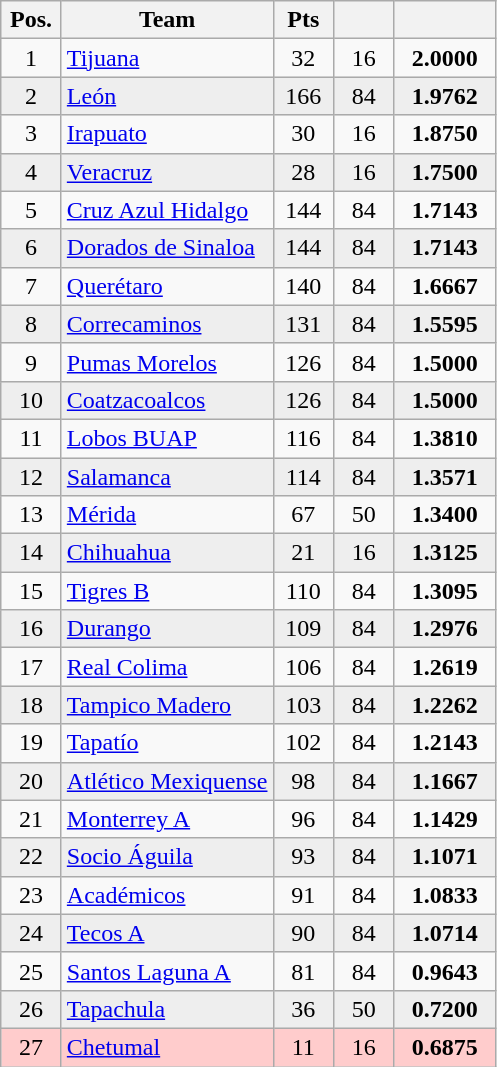<table class="wikitable" style="text-align: center;">
<tr>
<th width=33>Pos.</th>
<th>Team</th>
<th width=33>Pts</th>
<th width=33></th>
<th width=60></th>
</tr>
<tr>
<td>1</td>
<td align=left><a href='#'>Tijuana</a></td>
<td>32</td>
<td>16</td>
<td><strong>2.0000</strong></td>
</tr>
<tr bgcolor=#EEEEEE>
<td>2</td>
<td align=left><a href='#'>León</a></td>
<td>166</td>
<td>84</td>
<td><strong>1.9762</strong></td>
</tr>
<tr>
<td>3</td>
<td align=left><a href='#'>Irapuato</a></td>
<td>30</td>
<td>16</td>
<td><strong>1.8750</strong></td>
</tr>
<tr bgcolor=#EEEEEE>
<td>4</td>
<td align=left><a href='#'>Veracruz</a></td>
<td>28</td>
<td>16</td>
<td><strong>1.7500</strong></td>
</tr>
<tr>
<td>5</td>
<td align=left><a href='#'>Cruz Azul Hidalgo</a></td>
<td>144</td>
<td>84</td>
<td><strong>1.7143</strong></td>
</tr>
<tr bgcolor=#EEEEEE>
<td>6</td>
<td align=left><a href='#'>Dorados de Sinaloa</a></td>
<td>144</td>
<td>84</td>
<td><strong>1.7143</strong></td>
</tr>
<tr>
<td>7</td>
<td align=left><a href='#'>Querétaro</a></td>
<td>140</td>
<td>84</td>
<td><strong>1.6667</strong></td>
</tr>
<tr bgcolor=#EEEEEE>
<td>8</td>
<td align=left><a href='#'>Correcaminos</a></td>
<td>131</td>
<td>84</td>
<td><strong>1.5595</strong></td>
</tr>
<tr>
<td>9</td>
<td align=left><a href='#'>Pumas Morelos</a></td>
<td>126</td>
<td>84</td>
<td><strong>1.5000</strong></td>
</tr>
<tr bgcolor=#EEEEEE>
<td>10</td>
<td align=left><a href='#'>Coatzacoalcos</a></td>
<td>126</td>
<td>84</td>
<td><strong>1.5000</strong></td>
</tr>
<tr>
<td>11</td>
<td align=left><a href='#'>Lobos BUAP</a></td>
<td>116</td>
<td>84</td>
<td><strong>1.3810</strong></td>
</tr>
<tr bgcolor=#EEEEEE>
<td>12</td>
<td align=left><a href='#'>Salamanca</a></td>
<td>114</td>
<td>84</td>
<td><strong>1.3571</strong></td>
</tr>
<tr>
<td>13</td>
<td align=left><a href='#'>Mérida</a></td>
<td>67</td>
<td>50</td>
<td><strong>1.3400</strong></td>
</tr>
<tr bgcolor=#EEEEEE>
<td>14</td>
<td align=left><a href='#'>Chihuahua</a></td>
<td>21</td>
<td>16</td>
<td><strong>1.3125</strong></td>
</tr>
<tr>
<td>15</td>
<td align=left><a href='#'>Tigres B</a></td>
<td>110</td>
<td>84</td>
<td><strong>1.3095</strong></td>
</tr>
<tr bgcolor=#EEEEEE>
<td>16</td>
<td align=left><a href='#'>Durango</a></td>
<td>109</td>
<td>84</td>
<td><strong>1.2976</strong></td>
</tr>
<tr>
<td>17</td>
<td align=left><a href='#'>Real Colima</a></td>
<td>106</td>
<td>84</td>
<td><strong>1.2619</strong></td>
</tr>
<tr bgcolor=#EEEEEE>
<td>18</td>
<td align=left><a href='#'>Tampico Madero</a></td>
<td>103</td>
<td>84</td>
<td><strong>1.2262</strong></td>
</tr>
<tr>
<td>19</td>
<td align=left><a href='#'>Tapatío</a></td>
<td>102</td>
<td>84</td>
<td><strong>1.2143</strong></td>
</tr>
<tr bgcolor=#EEEEEE>
<td>20</td>
<td align=left><a href='#'>Atlético Mexiquense</a></td>
<td>98</td>
<td>84</td>
<td><strong>1.1667</strong></td>
</tr>
<tr>
<td>21</td>
<td align=left><a href='#'>Monterrey A</a></td>
<td>96</td>
<td>84</td>
<td><strong>1.1429</strong></td>
</tr>
<tr bgcolor=#EEEEEE>
<td>22</td>
<td align=left><a href='#'>Socio Águila</a></td>
<td>93</td>
<td>84</td>
<td><strong>1.1071</strong></td>
</tr>
<tr>
<td>23</td>
<td align=left><a href='#'>Académicos</a></td>
<td>91</td>
<td>84</td>
<td><strong>1.0833</strong></td>
</tr>
<tr bgcolor=#EEEEEE>
<td>24</td>
<td align=left><a href='#'>Tecos A</a></td>
<td>90</td>
<td>84</td>
<td><strong>1.0714</strong></td>
</tr>
<tr>
<td>25</td>
<td align=left><a href='#'>Santos Laguna A</a></td>
<td>81</td>
<td>84</td>
<td><strong>0.9643</strong></td>
</tr>
<tr bgcolor=#EEEEEE>
<td>26</td>
<td align=left><a href='#'>Tapachula</a></td>
<td>36</td>
<td>50</td>
<td><strong>0.7200</strong></td>
</tr>
<tr bgcolor=#FFCCCC>
<td>27</td>
<td align=left><a href='#'>Chetumal</a></td>
<td>11</td>
<td>16</td>
<td><strong>0.6875</strong></td>
</tr>
</table>
